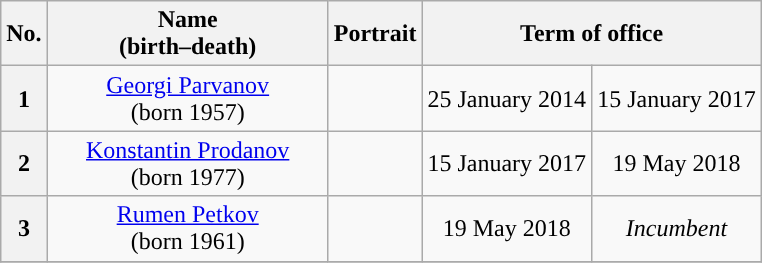<table class="wikitable" style="text-align:center">
<tr>
<th>No.</th>
<th width=180>Name<br>(birth–death)</th>
<th>Portrait</th>
<th colspan=2>Term of office</th>
</tr>
<tr>
<th style="background:">1</th>
<td><a href='#'>Georgi Parvanov</a><br>(born 1957)</td>
<td></td>
<td>25 January 2014</td>
<td>15 January 2017</td>
</tr>
<tr>
<th style="background:">2</th>
<td><a href='#'>Konstantin Prodanov</a><br>(born 1977)</td>
<td></td>
<td>15 January 2017</td>
<td>19 May 2018</td>
</tr>
<tr>
<th style="background:">3</th>
<td><a href='#'>Rumen Petkov</a><br>(born 1961)</td>
<td></td>
<td>19 May 2018</td>
<td><em>Incumbent</em></td>
</tr>
<tr>
</tr>
</table>
